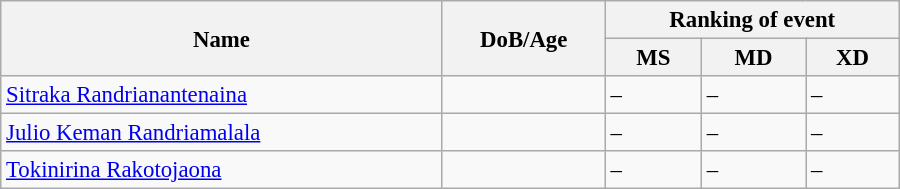<table class="wikitable" style="width:600px; font-size:95%;">
<tr>
<th rowspan="2" align="left">Name</th>
<th rowspan="2" align="left">DoB/Age</th>
<th colspan="3" align="center">Ranking of event</th>
</tr>
<tr>
<th align="center">MS</th>
<th>MD</th>
<th align="center">XD</th>
</tr>
<tr>
<td><a href='#'>Sitraka Randrianantenaina</a></td>
<td></td>
<td>–</td>
<td>–</td>
<td>–</td>
</tr>
<tr>
<td><a href='#'>Julio Keman Randriamalala</a></td>
<td></td>
<td>–</td>
<td>–</td>
<td>–</td>
</tr>
<tr>
<td><a href='#'>Tokinirina Rakotojaona</a></td>
<td></td>
<td>–</td>
<td>–</td>
<td>–</td>
</tr>
</table>
